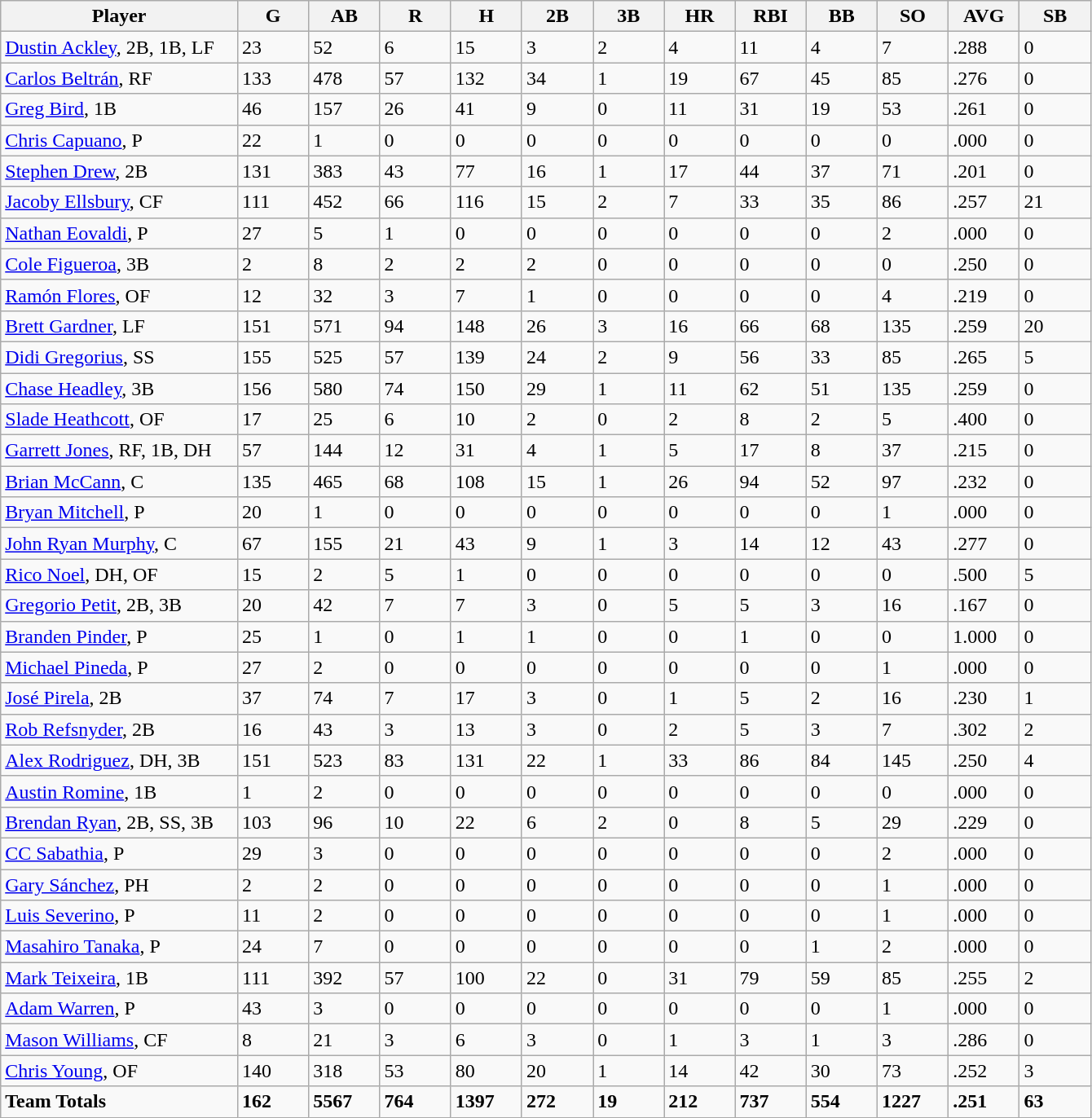<table class="wikitable sortable">
<tr>
<th bgcolor="#DDDDFF" width="20%">Player</th>
<th bgcolor="#DDDDFF" width="6%">G</th>
<th bgcolor="#DDDDFF" width="6%">AB</th>
<th bgcolor="#DDDDFF" width="6%">R</th>
<th bgcolor="#DDDDFF" width="6%">H</th>
<th bgcolor="#DDDDFF" width="6%">2B</th>
<th bgcolor="#DDDDFF" width="6%">3B</th>
<th bgcolor="#DDDDFF" width="6%">HR</th>
<th bgcolor="#DDDDFF" width="6%">RBI</th>
<th bgcolor="#DDDDFF" width="6%">BB</th>
<th bgcolor="#DDDDFF" width="6%">SO</th>
<th bgcolor="#DDDDFF" width="6%">AVG</th>
<th bgcolor="#DDDDFF" width="6%">SB</th>
</tr>
<tr>
<td><a href='#'>Dustin Ackley</a>, 2B, 1B, LF</td>
<td>23</td>
<td>52</td>
<td>6</td>
<td>15</td>
<td>3</td>
<td>2</td>
<td>4</td>
<td>11</td>
<td>4</td>
<td>7</td>
<td>.288</td>
<td>0</td>
</tr>
<tr>
<td><a href='#'>Carlos Beltrán</a>, RF</td>
<td>133</td>
<td>478</td>
<td>57</td>
<td>132</td>
<td>34</td>
<td>1</td>
<td>19</td>
<td>67</td>
<td>45</td>
<td>85</td>
<td>.276</td>
<td>0</td>
</tr>
<tr>
<td><a href='#'>Greg Bird</a>, 1B</td>
<td>46</td>
<td>157</td>
<td>26</td>
<td>41</td>
<td>9</td>
<td>0</td>
<td>11</td>
<td>31</td>
<td>19</td>
<td>53</td>
<td>.261</td>
<td>0</td>
</tr>
<tr>
<td><a href='#'>Chris Capuano</a>, P</td>
<td>22</td>
<td>1</td>
<td>0</td>
<td>0</td>
<td>0</td>
<td>0</td>
<td>0</td>
<td>0</td>
<td>0</td>
<td>0</td>
<td>.000</td>
<td>0</td>
</tr>
<tr>
<td><a href='#'>Stephen Drew</a>, 2B</td>
<td>131</td>
<td>383</td>
<td>43</td>
<td>77</td>
<td>16</td>
<td>1</td>
<td>17</td>
<td>44</td>
<td>37</td>
<td>71</td>
<td>.201</td>
<td>0</td>
</tr>
<tr>
<td><a href='#'>Jacoby Ellsbury</a>, CF</td>
<td>111</td>
<td>452</td>
<td>66</td>
<td>116</td>
<td>15</td>
<td>2</td>
<td>7</td>
<td>33</td>
<td>35</td>
<td>86</td>
<td>.257</td>
<td>21</td>
</tr>
<tr>
<td><a href='#'>Nathan Eovaldi</a>, P</td>
<td>27</td>
<td>5</td>
<td>1</td>
<td>0</td>
<td>0</td>
<td>0</td>
<td>0</td>
<td>0</td>
<td>0</td>
<td>2</td>
<td>.000</td>
<td>0</td>
</tr>
<tr>
<td><a href='#'>Cole Figueroa</a>, 3B</td>
<td>2</td>
<td>8</td>
<td>2</td>
<td>2</td>
<td>2</td>
<td>0</td>
<td>0</td>
<td>0</td>
<td>0</td>
<td>0</td>
<td>.250</td>
<td>0</td>
</tr>
<tr>
<td><a href='#'>Ramón Flores</a>, OF</td>
<td>12</td>
<td>32</td>
<td>3</td>
<td>7</td>
<td>1</td>
<td>0</td>
<td>0</td>
<td>0</td>
<td>0</td>
<td>4</td>
<td>.219</td>
<td>0</td>
</tr>
<tr>
<td><a href='#'>Brett Gardner</a>, LF</td>
<td>151</td>
<td>571</td>
<td>94</td>
<td>148</td>
<td>26</td>
<td>3</td>
<td>16</td>
<td>66</td>
<td>68</td>
<td>135</td>
<td>.259</td>
<td>20</td>
</tr>
<tr>
<td><a href='#'>Didi Gregorius</a>, SS</td>
<td>155</td>
<td>525</td>
<td>57</td>
<td>139</td>
<td>24</td>
<td>2</td>
<td>9</td>
<td>56</td>
<td>33</td>
<td>85</td>
<td>.265</td>
<td>5</td>
</tr>
<tr>
<td><a href='#'>Chase Headley</a>, 3B</td>
<td>156</td>
<td>580</td>
<td>74</td>
<td>150</td>
<td>29</td>
<td>1</td>
<td>11</td>
<td>62</td>
<td>51</td>
<td>135</td>
<td>.259</td>
<td>0</td>
</tr>
<tr>
<td><a href='#'>Slade Heathcott</a>, OF</td>
<td>17</td>
<td>25</td>
<td>6</td>
<td>10</td>
<td>2</td>
<td>0</td>
<td>2</td>
<td>8</td>
<td>2</td>
<td>5</td>
<td>.400</td>
<td>0</td>
</tr>
<tr>
<td><a href='#'>Garrett Jones</a>, RF, 1B, DH</td>
<td>57</td>
<td>144</td>
<td>12</td>
<td>31</td>
<td>4</td>
<td>1</td>
<td>5</td>
<td>17</td>
<td>8</td>
<td>37</td>
<td>.215</td>
<td>0</td>
</tr>
<tr>
<td><a href='#'>Brian McCann</a>, C</td>
<td>135</td>
<td>465</td>
<td>68</td>
<td>108</td>
<td>15</td>
<td>1</td>
<td>26</td>
<td>94</td>
<td>52</td>
<td>97</td>
<td>.232</td>
<td>0</td>
</tr>
<tr>
<td><a href='#'>Bryan Mitchell</a>, P</td>
<td>20</td>
<td>1</td>
<td>0</td>
<td>0</td>
<td>0</td>
<td>0</td>
<td>0</td>
<td>0</td>
<td>0</td>
<td>1</td>
<td>.000</td>
<td>0</td>
</tr>
<tr>
<td><a href='#'>John Ryan Murphy</a>, C</td>
<td>67</td>
<td>155</td>
<td>21</td>
<td>43</td>
<td>9</td>
<td>1</td>
<td>3</td>
<td>14</td>
<td>12</td>
<td>43</td>
<td>.277</td>
<td>0</td>
</tr>
<tr>
<td><a href='#'>Rico Noel</a>, DH, OF</td>
<td>15</td>
<td>2</td>
<td>5</td>
<td>1</td>
<td>0</td>
<td>0</td>
<td>0</td>
<td>0</td>
<td>0</td>
<td>0</td>
<td>.500</td>
<td>5</td>
</tr>
<tr>
<td><a href='#'>Gregorio Petit</a>, 2B, 3B</td>
<td>20</td>
<td>42</td>
<td>7</td>
<td>7</td>
<td>3</td>
<td>0</td>
<td>5</td>
<td>5</td>
<td>3</td>
<td>16</td>
<td>.167</td>
<td>0</td>
</tr>
<tr>
<td><a href='#'>Branden Pinder</a>, P</td>
<td>25</td>
<td>1</td>
<td>0</td>
<td>1</td>
<td>1</td>
<td>0</td>
<td>0</td>
<td>1</td>
<td>0</td>
<td>0</td>
<td>1.000</td>
<td>0</td>
</tr>
<tr>
<td><a href='#'>Michael Pineda</a>, P</td>
<td>27</td>
<td>2</td>
<td>0</td>
<td>0</td>
<td>0</td>
<td>0</td>
<td>0</td>
<td>0</td>
<td>0</td>
<td>1</td>
<td>.000</td>
<td>0</td>
</tr>
<tr>
<td><a href='#'>José Pirela</a>, 2B</td>
<td>37</td>
<td>74</td>
<td>7</td>
<td>17</td>
<td>3</td>
<td>0</td>
<td>1</td>
<td>5</td>
<td>2</td>
<td>16</td>
<td>.230</td>
<td>1</td>
</tr>
<tr>
<td><a href='#'>Rob Refsnyder</a>, 2B</td>
<td>16</td>
<td>43</td>
<td>3</td>
<td>13</td>
<td>3</td>
<td>0</td>
<td>2</td>
<td>5</td>
<td>3</td>
<td>7</td>
<td>.302</td>
<td>2</td>
</tr>
<tr>
<td><a href='#'>Alex Rodriguez</a>, DH, 3B</td>
<td>151</td>
<td>523</td>
<td>83</td>
<td>131</td>
<td>22</td>
<td>1</td>
<td>33</td>
<td>86</td>
<td>84</td>
<td>145</td>
<td>.250</td>
<td>4</td>
</tr>
<tr>
<td><a href='#'>Austin Romine</a>, 1B</td>
<td>1</td>
<td>2</td>
<td>0</td>
<td>0</td>
<td>0</td>
<td>0</td>
<td>0</td>
<td>0</td>
<td>0</td>
<td>0</td>
<td>.000</td>
<td>0</td>
</tr>
<tr>
<td><a href='#'>Brendan Ryan</a>, 2B, SS, 3B</td>
<td>103</td>
<td>96</td>
<td>10</td>
<td>22</td>
<td>6</td>
<td>2</td>
<td>0</td>
<td>8</td>
<td>5</td>
<td>29</td>
<td>.229</td>
<td>0</td>
</tr>
<tr>
<td><a href='#'>CC Sabathia</a>, P</td>
<td>29</td>
<td>3</td>
<td>0</td>
<td>0</td>
<td>0</td>
<td>0</td>
<td>0</td>
<td>0</td>
<td>0</td>
<td>2</td>
<td>.000</td>
<td>0</td>
</tr>
<tr>
<td><a href='#'>Gary Sánchez</a>, PH</td>
<td>2</td>
<td>2</td>
<td>0</td>
<td>0</td>
<td>0</td>
<td>0</td>
<td>0</td>
<td>0</td>
<td>0</td>
<td>1</td>
<td>.000</td>
<td>0</td>
</tr>
<tr>
<td><a href='#'>Luis Severino</a>, P</td>
<td>11</td>
<td>2</td>
<td>0</td>
<td>0</td>
<td>0</td>
<td>0</td>
<td>0</td>
<td>0</td>
<td>0</td>
<td>1</td>
<td>.000</td>
<td>0</td>
</tr>
<tr>
<td><a href='#'>Masahiro Tanaka</a>, P</td>
<td>24</td>
<td>7</td>
<td>0</td>
<td>0</td>
<td>0</td>
<td>0</td>
<td>0</td>
<td>0</td>
<td>1</td>
<td>2</td>
<td>.000</td>
<td>0</td>
</tr>
<tr>
<td><a href='#'>Mark Teixeira</a>, 1B</td>
<td>111</td>
<td>392</td>
<td>57</td>
<td>100</td>
<td>22</td>
<td>0</td>
<td>31</td>
<td>79</td>
<td>59</td>
<td>85</td>
<td>.255</td>
<td>2</td>
</tr>
<tr>
<td><a href='#'>Adam Warren</a>, P</td>
<td>43</td>
<td>3</td>
<td>0</td>
<td>0</td>
<td>0</td>
<td>0</td>
<td>0</td>
<td>0</td>
<td>0</td>
<td>1</td>
<td>.000</td>
<td>0</td>
</tr>
<tr>
<td><a href='#'>Mason Williams</a>, CF</td>
<td>8</td>
<td>21</td>
<td>3</td>
<td>6</td>
<td>3</td>
<td>0</td>
<td>1</td>
<td>3</td>
<td>1</td>
<td>3</td>
<td>.286</td>
<td>0</td>
</tr>
<tr>
<td><a href='#'>Chris Young</a>, OF</td>
<td>140</td>
<td>318</td>
<td>53</td>
<td>80</td>
<td>20</td>
<td>1</td>
<td>14</td>
<td>42</td>
<td>30</td>
<td>73</td>
<td>.252</td>
<td>3</td>
</tr>
<tr>
<td><strong>Team Totals</strong></td>
<td><strong>162</strong></td>
<td><strong>5567</strong></td>
<td><strong>764</strong></td>
<td><strong>1397</strong></td>
<td><strong>272</strong></td>
<td><strong>19</strong></td>
<td><strong>212</strong></td>
<td><strong>737</strong></td>
<td><strong>554</strong></td>
<td><strong>1227</strong></td>
<td><strong>.251</strong></td>
<td><strong>63</strong></td>
</tr>
</table>
